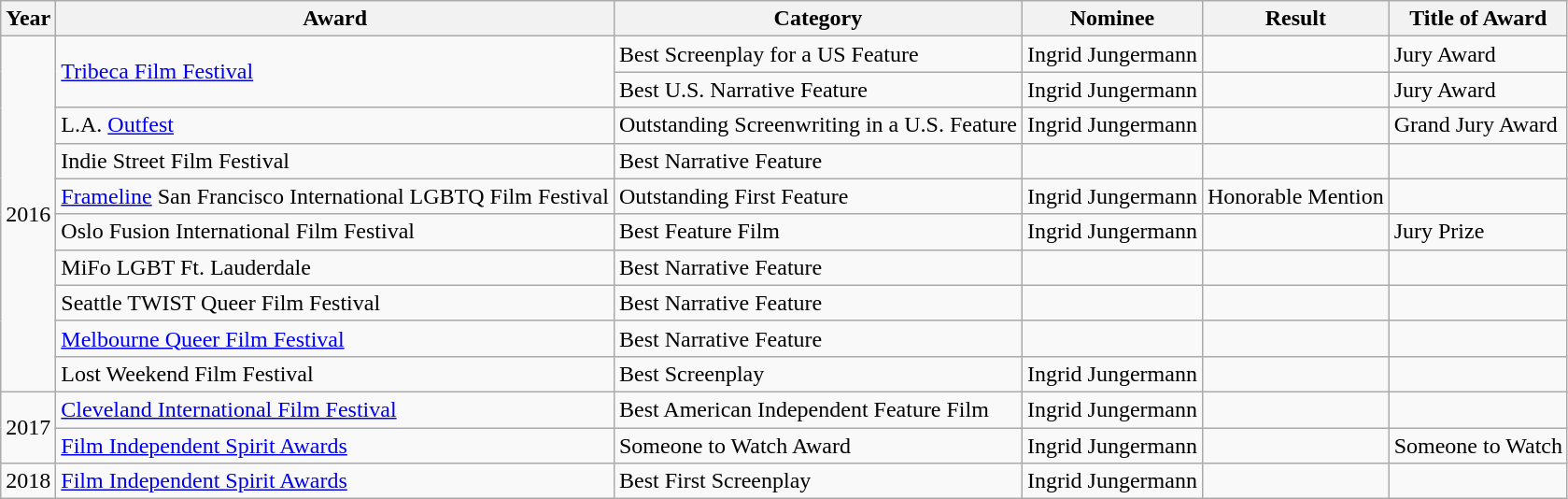<table class="wikitable">
<tr>
<th>Year</th>
<th>Award</th>
<th>Category</th>
<th>Nominee</th>
<th>Result</th>
<th>Title of Award</th>
</tr>
<tr>
<td rowspan="10">2016</td>
<td rowspan="2"><a href='#'>Tribeca Film Festival</a></td>
<td>Best Screenplay for a US Feature</td>
<td>Ingrid Jungermann</td>
<td></td>
<td>Jury Award</td>
</tr>
<tr>
<td>Best U.S. Narrative Feature</td>
<td>Ingrid Jungermann</td>
<td></td>
<td>Jury Award</td>
</tr>
<tr>
<td>L.A. <a href='#'>Outfest</a></td>
<td>Outstanding Screenwriting in a U.S. Feature</td>
<td>Ingrid Jungermann</td>
<td></td>
<td>Grand Jury Award</td>
</tr>
<tr>
<td>Indie Street Film Festival</td>
<td>Best Narrative Feature</td>
<td></td>
<td></td>
<td></td>
</tr>
<tr>
<td><a href='#'>Frameline</a> San Francisco International LGBTQ Film Festival</td>
<td>Outstanding First Feature</td>
<td>Ingrid Jungermann</td>
<td>Honorable Mention</td>
<td></td>
</tr>
<tr>
<td>Oslo Fusion International Film Festival</td>
<td>Best Feature Film</td>
<td>Ingrid Jungermann</td>
<td></td>
<td>Jury Prize</td>
</tr>
<tr>
<td>MiFo LGBT Ft. Lauderdale</td>
<td>Best Narrative Feature</td>
<td></td>
<td></td>
<td></td>
</tr>
<tr>
<td>Seattle TWIST Queer Film Festival</td>
<td>Best Narrative Feature</td>
<td></td>
<td></td>
<td></td>
</tr>
<tr>
<td><a href='#'>Melbourne Queer Film Festival</a></td>
<td>Best Narrative Feature</td>
<td></td>
<td></td>
<td></td>
</tr>
<tr>
<td>Lost Weekend Film Festival</td>
<td>Best Screenplay</td>
<td>Ingrid Jungermann</td>
<td></td>
<td></td>
</tr>
<tr>
<td rowspan="2">2017</td>
<td><a href='#'>Cleveland International Film Festival</a></td>
<td>Best American Independent Feature Film</td>
<td>Ingrid Jungermann</td>
<td></td>
<td></td>
</tr>
<tr>
<td><a href='#'>Film Independent Spirit Awards</a></td>
<td>Someone to Watch Award</td>
<td>Ingrid Jungermann</td>
<td></td>
<td>Someone to Watch</td>
</tr>
<tr>
<td>2018</td>
<td><a href='#'>Film Independent Spirit Awards</a></td>
<td>Best First Screenplay</td>
<td>Ingrid Jungermann</td>
<td></td>
<td></td>
</tr>
</table>
